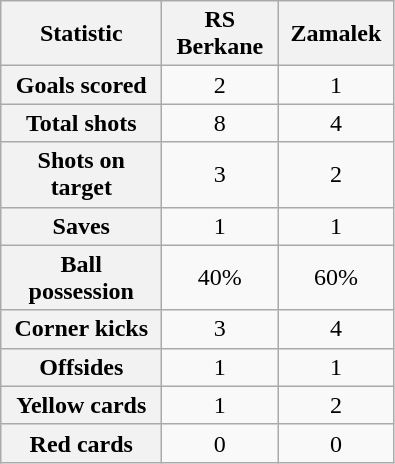<table class="wikitable plainrowheaders" style="text-align:center">
<tr>
<th scope="col" style="width:100px">Statistic</th>
<th scope="col" style="width:70px">RS Berkane</th>
<th scope="col" style="width:70px">Zamalek</th>
</tr>
<tr>
<th scope=row>Goals scored</th>
<td>2</td>
<td>1</td>
</tr>
<tr>
<th scope=row>Total shots</th>
<td>8</td>
<td>4</td>
</tr>
<tr>
<th scope=row>Shots on target</th>
<td>3</td>
<td>2</td>
</tr>
<tr>
<th scope=row>Saves</th>
<td>1</td>
<td>1</td>
</tr>
<tr>
<th scope=row>Ball possession</th>
<td>40%</td>
<td>60%</td>
</tr>
<tr>
<th scope=row>Corner kicks</th>
<td>3</td>
<td>4</td>
</tr>
<tr>
<th scope=row>Offsides</th>
<td>1</td>
<td>1</td>
</tr>
<tr>
<th scope=row>Yellow cards</th>
<td>1</td>
<td>2</td>
</tr>
<tr>
<th scope=row>Red cards</th>
<td>0</td>
<td>0</td>
</tr>
</table>
